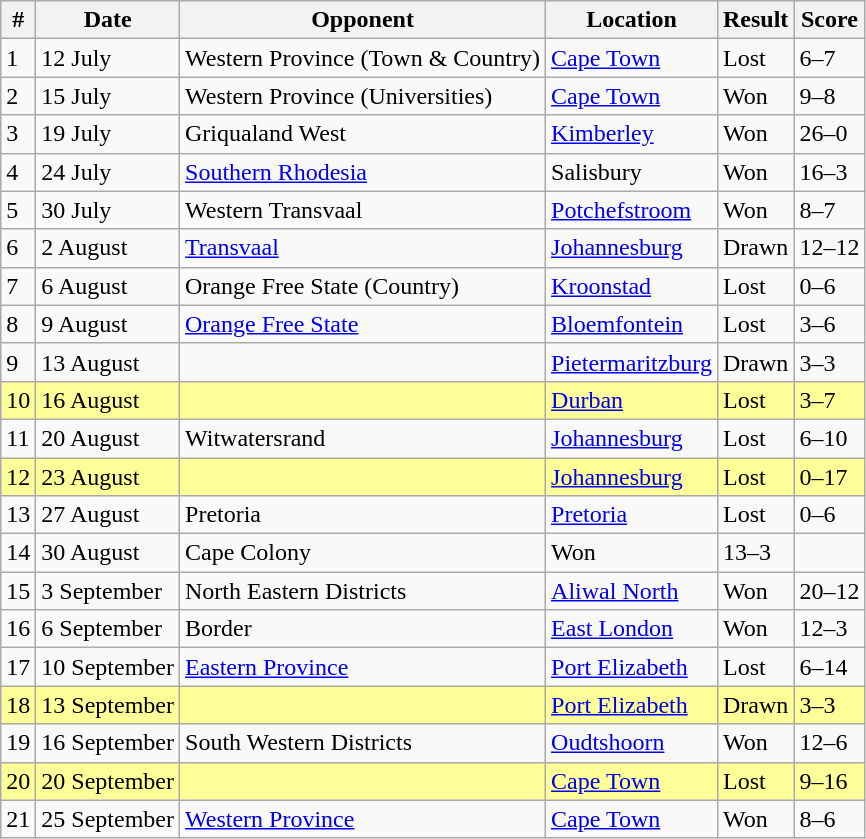<table class="wikitable sortable">
<tr>
<th>#</th>
<th>Date</th>
<th>Opponent</th>
<th>Location</th>
<th>Result</th>
<th>Score</th>
</tr>
<tr>
<td>1</td>
<td>12 July</td>
<td>Western Province (Town & Country)</td>
<td><a href='#'>Cape Town</a></td>
<td>Lost</td>
<td>6–7</td>
</tr>
<tr>
<td>2</td>
<td>15 July</td>
<td>Western Province (Universities)</td>
<td><a href='#'>Cape Town</a></td>
<td>Won</td>
<td>9–8</td>
</tr>
<tr>
<td>3</td>
<td>19 July</td>
<td>Griqualand West</td>
<td><a href='#'>Kimberley</a></td>
<td>Won</td>
<td>26–0</td>
</tr>
<tr>
<td>4</td>
<td>24 July</td>
<td><a href='#'>Southern Rhodesia</a></td>
<td>Salisbury</td>
<td>Won</td>
<td>16–3</td>
</tr>
<tr>
<td>5</td>
<td>30 July</td>
<td>Western Transvaal</td>
<td><a href='#'>Potchefstroom</a></td>
<td>Won</td>
<td>8–7</td>
</tr>
<tr>
<td>6</td>
<td>2 August</td>
<td><a href='#'>Transvaal</a></td>
<td><a href='#'>Johannesburg</a></td>
<td>Drawn</td>
<td>12–12</td>
</tr>
<tr>
<td>7</td>
<td>6 August</td>
<td>Orange Free State (Country)</td>
<td><a href='#'>Kroonstad</a></td>
<td>Lost</td>
<td>0–6</td>
</tr>
<tr>
<td>8</td>
<td>9 August</td>
<td><a href='#'>Orange Free State</a></td>
<td><a href='#'>Bloemfontein</a></td>
<td>Lost</td>
<td>3–6</td>
</tr>
<tr>
<td>9</td>
<td>13 August</td>
<td></td>
<td><a href='#'>Pietermaritzburg</a></td>
<td>Drawn</td>
<td>3–3</td>
</tr>
<tr bgcolor=#ffff99>
<td>10</td>
<td>16 August</td>
<td></td>
<td><a href='#'>Durban</a></td>
<td>Lost</td>
<td>3–7</td>
</tr>
<tr>
<td>11</td>
<td>20 August</td>
<td>Witwatersrand</td>
<td><a href='#'>Johannesburg</a></td>
<td>Lost</td>
<td>6–10</td>
</tr>
<tr bgcolor=#ffff99>
<td>12</td>
<td>23 August</td>
<td></td>
<td><a href='#'>Johannesburg</a></td>
<td>Lost</td>
<td>0–17</td>
</tr>
<tr>
<td>13</td>
<td>27 August</td>
<td>Pretoria</td>
<td><a href='#'>Pretoria</a></td>
<td>Lost</td>
<td>0–6</td>
</tr>
<tr>
<td>14</td>
<td>30 August</td>
<td>Cape Colony</td>
<td>Won</td>
<td>13–3</td>
</tr>
<tr>
<td>15</td>
<td>3 September</td>
<td>North Eastern Districts</td>
<td><a href='#'>Aliwal North</a></td>
<td>Won</td>
<td>20–12</td>
</tr>
<tr>
<td>16</td>
<td>6 September</td>
<td>Border</td>
<td><a href='#'>East London</a></td>
<td>Won</td>
<td>12–3</td>
</tr>
<tr>
<td>17</td>
<td>10 September</td>
<td><a href='#'>Eastern Province</a></td>
<td><a href='#'>Port Elizabeth</a></td>
<td>Lost</td>
<td>6–14</td>
</tr>
<tr bgcolor=#ffff99>
<td>18</td>
<td>13 September</td>
<td></td>
<td><a href='#'>Port Elizabeth</a></td>
<td>Drawn</td>
<td>3–3</td>
</tr>
<tr>
<td>19</td>
<td>16 September</td>
<td>South Western Districts</td>
<td><a href='#'>Oudtshoorn</a></td>
<td>Won</td>
<td>12–6</td>
</tr>
<tr bgcolor=#ffff99>
<td>20</td>
<td>20 September</td>
<td></td>
<td><a href='#'>Cape Town</a></td>
<td>Lost</td>
<td>9–16</td>
</tr>
<tr>
<td>21</td>
<td>25 September</td>
<td><a href='#'>Western Province</a></td>
<td><a href='#'>Cape Town</a></td>
<td>Won</td>
<td>8–6</td>
</tr>
</table>
